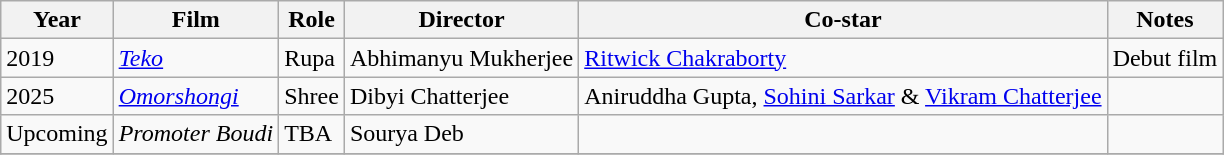<table class= "wikitable sortable">
<tr>
<th>Year</th>
<th>Film</th>
<th>Role</th>
<th>Director</th>
<th>Co-star</th>
<th>Notes</th>
</tr>
<tr>
<td>2019</td>
<td><em><a href='#'>Teko</a></em></td>
<td Rupa>Rupa</td>
<td>Abhimanyu Mukherjee</td>
<td><a href='#'>Ritwick Chakraborty</a></td>
<td>Debut film</td>
</tr>
<tr>
<td>2025</td>
<td><em><a href='#'>Omorshongi</a></em></td>
<td>Shree</td>
<td>Dibyi Chatterjee</td>
<td>Aniruddha Gupta, <a href='#'>Sohini Sarkar</a> & <a href='#'>Vikram Chatterjee</a></td>
<td></td>
</tr>
<tr>
<td>Upcoming</td>
<td><em>Promoter Boudi</em></td>
<td>TBA</td>
<td>Sourya Deb</td>
<td></td>
<td></td>
</tr>
<tr>
</tr>
</table>
